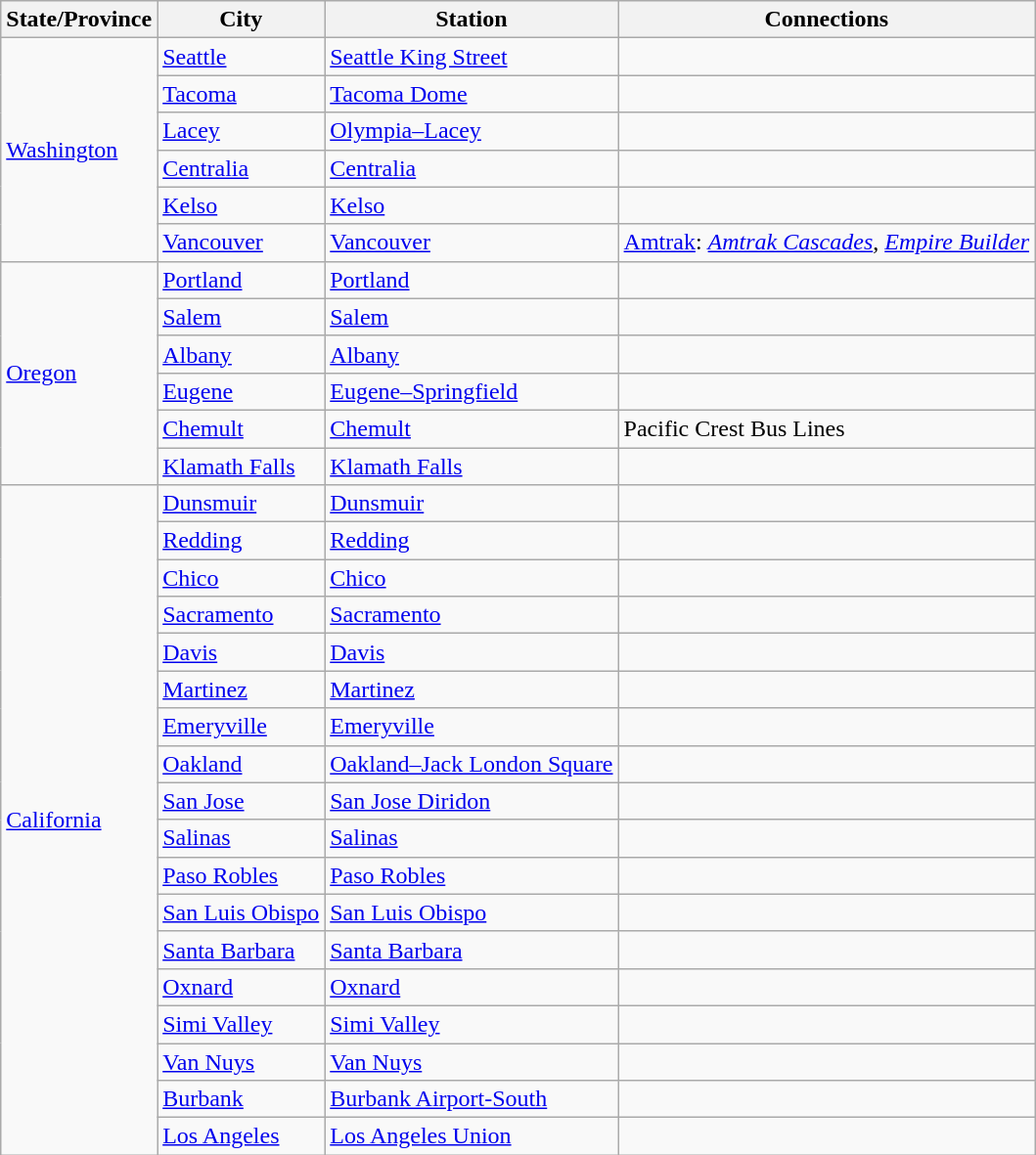<table class="wikitable">
<tr>
<th>State/Province</th>
<th>City</th>
<th>Station</th>
<th>Connections</th>
</tr>
<tr>
<td rowspan='6'><a href='#'>Washington</a></td>
<td><a href='#'>Seattle</a></td>
<td><a href='#'>Seattle King Street</a></td>
<td></td>
</tr>
<tr>
<td><a href='#'>Tacoma</a></td>
<td><a href='#'>Tacoma Dome</a></td>
<td></td>
</tr>
<tr>
<td><a href='#'>Lacey</a></td>
<td><a href='#'>Olympia–Lacey</a></td>
<td></td>
</tr>
<tr>
<td><a href='#'>Centralia</a></td>
<td><a href='#'>Centralia</a></td>
<td></td>
</tr>
<tr>
<td><a href='#'>Kelso</a></td>
<td><a href='#'>Kelso</a></td>
<td></td>
</tr>
<tr>
<td><a href='#'>Vancouver</a></td>
<td><a href='#'>Vancouver</a></td>
<td> <a href='#'>Amtrak</a>: <em><a href='#'>Amtrak Cascades</a></em>, <em><a href='#'>Empire Builder</a></em></td>
</tr>
<tr>
<td rowspan='6'><a href='#'>Oregon</a></td>
<td><a href='#'>Portland</a></td>
<td><a href='#'>Portland</a></td>
<td></td>
</tr>
<tr>
<td><a href='#'>Salem</a></td>
<td><a href='#'>Salem</a></td>
<td></td>
</tr>
<tr>
<td><a href='#'>Albany</a></td>
<td><a href='#'>Albany</a></td>
<td></td>
</tr>
<tr>
<td><a href='#'>Eugene</a></td>
<td><a href='#'>Eugene–Springfield</a></td>
<td></td>
</tr>
<tr>
<td><a href='#'>Chemult</a></td>
<td><a href='#'>Chemult</a></td>
<td> Pacific Crest Bus Lines</td>
</tr>
<tr>
<td><a href='#'>Klamath Falls</a></td>
<td><a href='#'>Klamath Falls</a></td>
<td></td>
</tr>
<tr>
<td rowspan='18'><a href='#'>California</a></td>
<td><a href='#'>Dunsmuir</a></td>
<td><a href='#'>Dunsmuir</a></td>
<td></td>
</tr>
<tr>
<td><a href='#'>Redding</a></td>
<td><a href='#'>Redding</a></td>
<td></td>
</tr>
<tr>
<td><a href='#'>Chico</a></td>
<td><a href='#'>Chico</a></td>
<td></td>
</tr>
<tr>
<td><a href='#'>Sacramento</a></td>
<td><a href='#'>Sacramento</a></td>
<td></td>
</tr>
<tr>
<td><a href='#'>Davis</a></td>
<td><a href='#'>Davis</a></td>
<td></td>
</tr>
<tr>
<td><a href='#'>Martinez</a></td>
<td><a href='#'>Martinez</a></td>
<td></td>
</tr>
<tr>
<td><a href='#'>Emeryville</a></td>
<td><a href='#'>Emeryville</a></td>
<td></td>
</tr>
<tr>
<td><a href='#'>Oakland</a></td>
<td><a href='#'>Oakland–Jack London Square</a></td>
<td></td>
</tr>
<tr>
<td><a href='#'>San Jose</a></td>
<td><a href='#'>San Jose Diridon</a></td>
<td></td>
</tr>
<tr>
<td><a href='#'>Salinas</a></td>
<td><a href='#'>Salinas</a></td>
<td></td>
</tr>
<tr>
<td><a href='#'>Paso Robles</a></td>
<td><a href='#'>Paso Robles</a></td>
<td></td>
</tr>
<tr>
<td><a href='#'>San Luis Obispo</a></td>
<td><a href='#'>San Luis Obispo</a></td>
<td></td>
</tr>
<tr>
<td><a href='#'>Santa Barbara</a></td>
<td><a href='#'>Santa Barbara</a></td>
<td></td>
</tr>
<tr>
<td><a href='#'>Oxnard</a></td>
<td><a href='#'>Oxnard</a></td>
<td></td>
</tr>
<tr>
<td><a href='#'>Simi Valley</a></td>
<td><a href='#'>Simi Valley</a></td>
<td></td>
</tr>
<tr>
<td><a href='#'>Van Nuys</a></td>
<td><a href='#'>Van Nuys</a></td>
<td></td>
</tr>
<tr>
<td><a href='#'>Burbank</a></td>
<td><a href='#'>Burbank Airport-South</a></td>
<td></td>
</tr>
<tr>
<td><a href='#'>Los Angeles</a></td>
<td><a href='#'>Los Angeles Union</a></td>
<td></td>
</tr>
</table>
